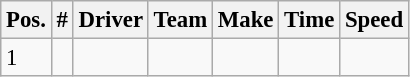<table class="wikitable" style="font-size: 95%;">
<tr>
<th>Pos.</th>
<th>#</th>
<th>Driver</th>
<th>Team</th>
<th>Make</th>
<th>Time</th>
<th>Speed</th>
</tr>
<tr>
<td>1</td>
<td></td>
<td></td>
<td></td>
<td></td>
<td></td>
<td></td>
</tr>
</table>
